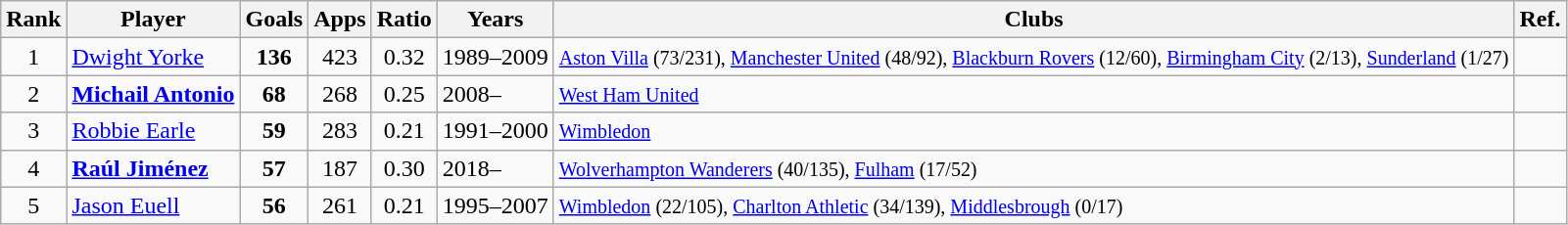<table class="wikitable">
<tr>
<th>Rank</th>
<th>Player</th>
<th><abbr>Goals</abbr></th>
<th><abbr>Apps</abbr></th>
<th><abbr>Ratio</abbr></th>
<th><abbr>Years</abbr></th>
<th><abbr>Clubs</abbr></th>
<th>Ref.</th>
</tr>
<tr>
<td align="center">1</td>
<td> <a href='#'>Dwight Yorke</a></td>
<td align="center"><strong>136</strong></td>
<td align="center">423</td>
<td align="center">0.32</td>
<td>1989–2009</td>
<td><small><a href='#'>Aston Villa</a> (73/231), <a href='#'>Manchester United</a> (48/92), <a href='#'>Blackburn Rovers</a> (12/60), <a href='#'>Birmingham City</a> (2/13), <a href='#'>Sunderland</a> (1/27)</small></td>
<td></td>
</tr>
<tr>
<td align="center">2</td>
<td> <strong><a href='#'>Michail Antonio</a></strong></td>
<td align="center"><strong>68</strong></td>
<td align="center">268</td>
<td align="center">0.25</td>
<td>2008–</td>
<td><small><a href='#'>West Ham United</a></small></td>
<td></td>
</tr>
<tr>
<td align="center">3</td>
<td> <a href='#'>Robbie Earle</a></td>
<td align="center"><strong>59</strong></td>
<td align="center">283</td>
<td align="center">0.21</td>
<td>1991–2000</td>
<td><small><a href='#'>Wimbledon</a></small></td>
<td></td>
</tr>
<tr>
<td align="center">4</td>
<td> <strong><a href='#'>Raúl Jiménez</a></strong></td>
<td align="center"><strong>57</strong></td>
<td align="center">187</td>
<td align="center">0.30</td>
<td>2018–</td>
<td><small><a href='#'>Wolverhampton Wanderers</a> (40/135), <a href='#'>Fulham</a> (17/52)</small></td>
<td></td>
</tr>
<tr>
<td align="center">5</td>
<td> <a href='#'>Jason Euell</a></td>
<td align="center"><strong>56</strong></td>
<td align="center">261</td>
<td align="center">0.21</td>
<td>1995–2007</td>
<td><small><a href='#'>Wimbledon</a> (22/105), <a href='#'>Charlton Athletic</a> (34/139), <a href='#'>Middlesbrough</a> (0/17)</small></td>
<td></td>
</tr>
</table>
